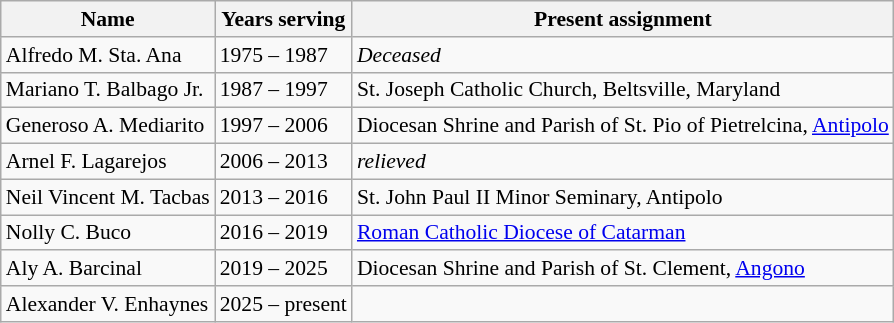<table class="wikitable" style="font-size:90%;">
<tr>
<th>Name</th>
<th>Years serving</th>
<th>Present assignment</th>
</tr>
<tr>
<td>Alfredo M. Sta. Ana</td>
<td>1975 – 1987</td>
<td><em>Deceased</em></td>
</tr>
<tr>
<td>Mariano T. Balbago Jr.</td>
<td>1987 – 1997</td>
<td>St. Joseph Catholic Church, Beltsville, Maryland</td>
</tr>
<tr>
<td>Generoso A. Mediarito</td>
<td>1997 – 2006</td>
<td>Diocesan Shrine and Parish of St. Pio of Pietrelcina, <a href='#'>Antipolo</a></td>
</tr>
<tr>
<td>Arnel F. Lagarejos</td>
<td>2006 – 2013</td>
<td><em>relieved</em></td>
</tr>
<tr>
<td>Neil Vincent M. Tacbas</td>
<td>2013 – 2016</td>
<td>St. John Paul II Minor Seminary, Antipolo</td>
</tr>
<tr>
<td>Nolly C. Buco</td>
<td>2016 – 2019</td>
<td><a href='#'>Roman Catholic Diocese of Catarman</a></td>
</tr>
<tr>
<td>Aly A. Barcinal</td>
<td>2019 – 2025</td>
<td>Diocesan Shrine and Parish of St. Clement, <a href='#'>Angono</a></td>
</tr>
<tr>
<td>Alexander V. Enhaynes</td>
<td>2025 – present</td>
<td></td>
</tr>
</table>
